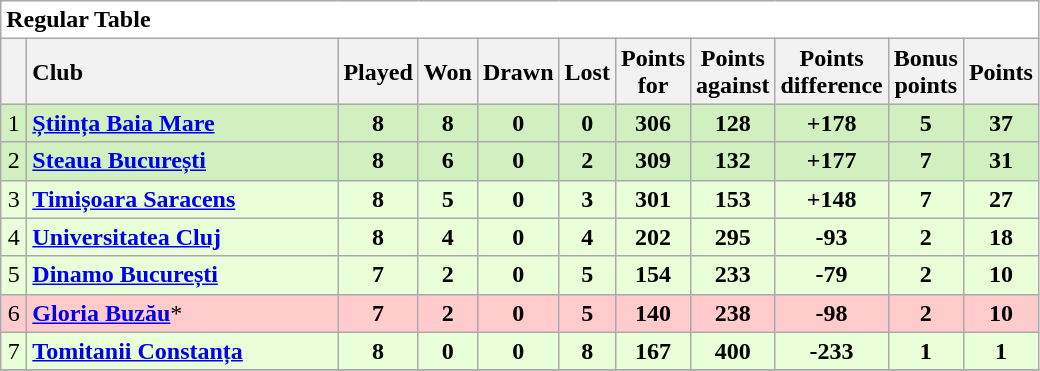<table class="wikitable" style="float:left; margin-right:15px; text-align: centre;">
<tr>
<td colspan="11" bgcolor="#ffffff" cellpadding="0" cellspacing="0"><strong>Regular Table</strong></td>
</tr>
<tr>
<th bgcolor="#efefef" width="10"></th>
<th bgcolor="#efefef" style="text-align:left" width="200">Club</th>
<th bgcolor="#efefef" width="20">Played</th>
<th bgcolor="#efefef" width="20">Won</th>
<th bgcolor="#efefef" width="20">Drawn</th>
<th bgcolor="#efefef" width="20">Lost</th>
<th bgcolor="#efefef" width="20">Points for</th>
<th bgcolor="#efefef" width="20">Points against</th>
<th bgcolor="#efefef" width="20">Points difference</th>
<th bgcolor="#efefef" width="20">Bonus points</th>
<th bgcolor="#efefef" width="20">Points</th>
</tr>
<tr bgcolor=#d0f0c0 align=center>
<td>1</td>
<td align=left><strong><a href='#'>Știința Baia Mare</a></strong></td>
<td><strong>8</strong></td>
<td><strong>8</strong></td>
<td><strong>0</strong></td>
<td><strong>0</strong></td>
<td><strong>306</strong></td>
<td><strong>128</strong></td>
<td><strong>+178</strong></td>
<td><strong>5</strong></td>
<td><strong>37</strong></td>
</tr>
<tr bgcolor=#d0f0c0 align=center>
<td>2</td>
<td align=left><strong><a href='#'>Steaua București</a></strong></td>
<td><strong>8</strong></td>
<td><strong>6</strong></td>
<td><strong>0</strong></td>
<td><strong>2</strong></td>
<td><strong>309</strong></td>
<td><strong>132</strong></td>
<td><strong>+177</strong></td>
<td><strong>7</strong></td>
<td><strong>31</strong></td>
</tr>
<tr bgcolor=#e8ffd8 align=center>
<td>3</td>
<td align=left><strong><a href='#'>Timișoara Saracens</a></strong></td>
<td><strong>8</strong></td>
<td><strong>5</strong></td>
<td><strong>0</strong></td>
<td><strong>3</strong></td>
<td><strong>301</strong></td>
<td><strong>153</strong></td>
<td><strong>+148</strong></td>
<td><strong>7</strong></td>
<td><strong>27</strong></td>
</tr>
<tr bgcolor=#e8ffd8  align=center>
<td>4</td>
<td align=left><strong><a href='#'>Universitatea Cluj</a> </strong></td>
<td><strong>8</strong></td>
<td><strong>4</strong></td>
<td><strong>0</strong></td>
<td><strong>4</strong></td>
<td><strong>202</strong></td>
<td><strong>295</strong></td>
<td><strong>-93</strong></td>
<td><strong>2</strong></td>
<td><strong>18</strong></td>
</tr>
<tr bgcolor=#e8ffd8  align=center>
<td>5</td>
<td align=left><strong><a href='#'>Dinamo București</a></strong></td>
<td><strong>7</strong></td>
<td><strong>2</strong></td>
<td><strong>0</strong></td>
<td><strong>5</strong></td>
<td><strong>154</strong></td>
<td><strong>233</strong></td>
<td><strong>-79</strong></td>
<td><strong>2</strong></td>
<td><strong>10</strong></td>
</tr>
<tr bgcolor=#ffcccb align=center>
<td>6</td>
<td align=left><strong><a href='#'>Gloria Buzău</a></strong>*</td>
<td><strong>7</strong></td>
<td><strong>2</strong></td>
<td><strong>0</strong></td>
<td><strong>5</strong></td>
<td><strong>140</strong></td>
<td><strong>238</strong></td>
<td><strong>-98</strong></td>
<td><strong>2</strong></td>
<td><strong>10</strong></td>
</tr>
<tr - bgcolor=#e8ffd8 align=center align=center>
<td>7</td>
<td align=left><strong><a href='#'>Tomitanii Constanța</a></strong></td>
<td><strong>8</strong></td>
<td><strong>0</strong></td>
<td><strong>0</strong></td>
<td><strong>8</strong></td>
<td><strong>167</strong></td>
<td><strong>400</strong></td>
<td><strong>-233</strong></td>
<td><strong>1</strong></td>
<td><strong>1</strong></td>
</tr>
<tr>
</tr>
</table>
